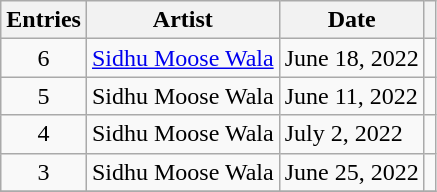<table class="wikitable sortable" >
<tr>
<th>Entries</th>
<th>Artist</th>
<th>Date</th>
<th class="unsortable"></th>
</tr>
<tr>
<td style="text-align:center;">6</td>
<td><a href='#'>Sidhu Moose Wala</a></td>
<td>June 18, 2022</td>
<td></td>
</tr>
<tr>
<td style="text-align:center;">5</td>
<td>Sidhu Moose Wala</td>
<td>June 11, 2022</td>
<td></td>
</tr>
<tr>
<td style="text-align:center;">4</td>
<td>Sidhu Moose Wala</td>
<td>July 2, 2022</td>
<td></td>
</tr>
<tr>
<td style="text-align:center;">3</td>
<td>Sidhu Moose Wala</td>
<td>June 25, 2022</td>
<td></td>
</tr>
<tr>
</tr>
</table>
